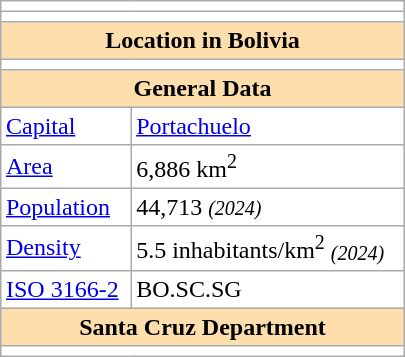<table border=1 align=right cellpadding=3 cellspacing=0 width=270 style="margin: 0 0 1em 1em; border: 1px #aaa solid; border-collapse: collapse;">
<tr>
<td colspan="2" align="center" bgcolor="#ffffff"></td>
</tr>
<tr>
<td colspan="2" align="center" bgcolor="#ffffff"></td>
</tr>
<tr>
<th colspan="2" bgcolor="#FFDEAD">Location in Bolivia</th>
</tr>
<tr>
<td colspan="2" align="center" bgcolor="#ffffff"></td>
</tr>
<tr>
<th colspan="2" bgcolor="#FFDEAD">General Data</th>
</tr>
<tr>
<td><a href='#'>Capital</a></td>
<td><a href='#'>Portachuelo</a></td>
</tr>
<tr>
<td><a href='#'>Area</a></td>
<td>6,886 km<sup>2</sup></td>
</tr>
<tr>
<td><a href='#'>Population</a></td>
<td>44,713 <em><small>(2024)</small></em></td>
</tr>
<tr>
<td><a href='#'>Density</a></td>
<td>5.5 inhabitants/km<sup>2</sup> <em><small>(2024)</small></em></td>
</tr>
<tr>
<td><a href='#'>ISO 3166-2</a></td>
<td>BO.SC.SG</td>
</tr>
<tr>
<th colspan="2" bgcolor="#FFDEAD">Santa Cruz Department</th>
</tr>
<tr>
<td colspan="2" align="center" bgcolor="#ffffff"></td>
</tr>
</table>
